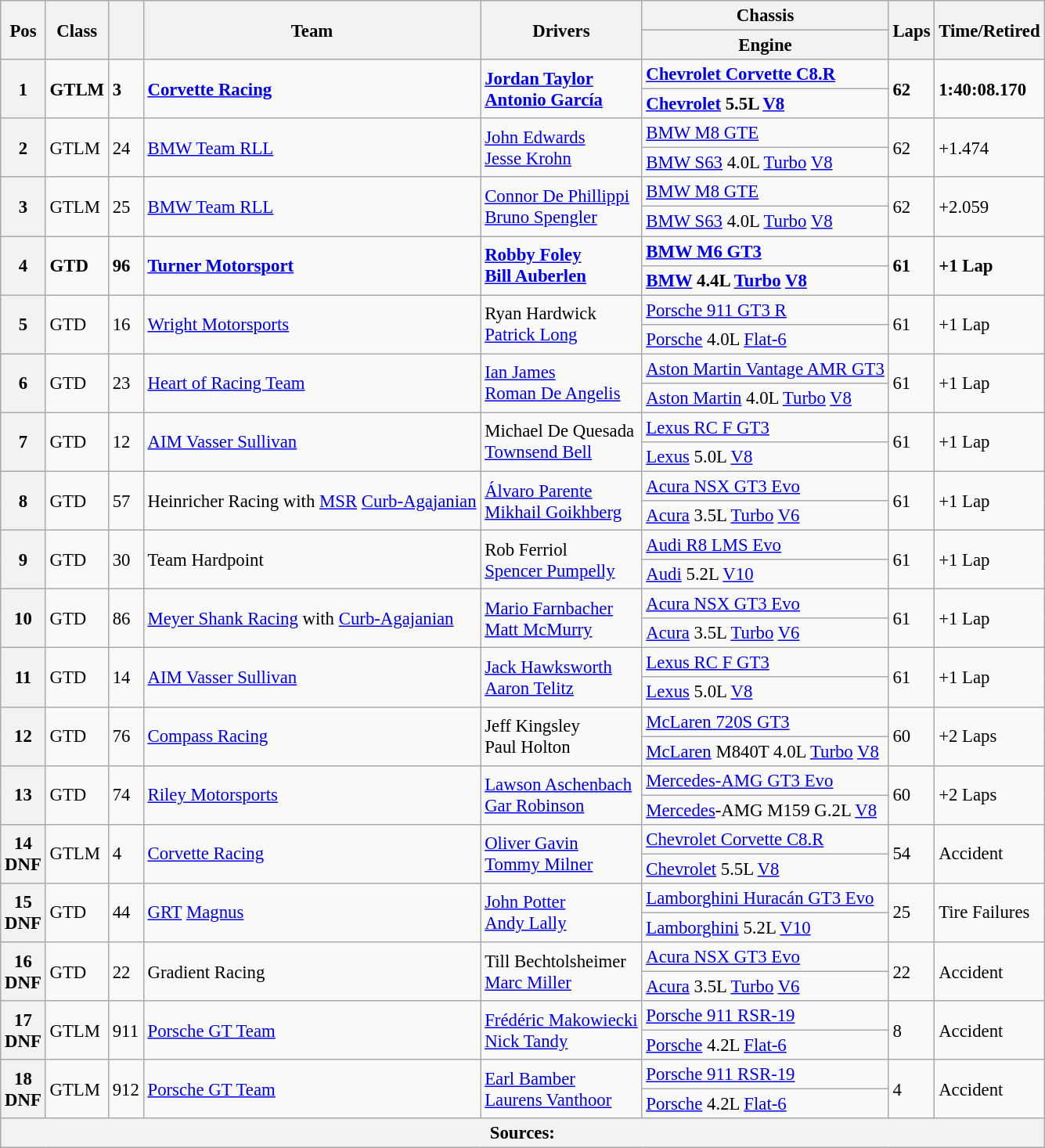<table class="wikitable" style="font-size: 95%;">
<tr>
<th rowspan=2>Pos</th>
<th rowspan=2>Class</th>
<th rowspan=2></th>
<th rowspan=2>Team</th>
<th rowspan=2>Drivers</th>
<th>Chassis</th>
<th rowspan=2>Laps</th>
<th rowspan=2>Time/Retired</th>
</tr>
<tr>
<th>Engine</th>
</tr>
<tr style="font-weight:bold">
<th rowspan=2>1</th>
<td rowspan=2>GTLM</td>
<td rowspan=2>3</td>
<td rowspan=2> <a href='#'>Corvette Racing</a></td>
<td rowspan=2> <a href='#'>Jordan Taylor</a><br> <a href='#'>Antonio García</a></td>
<td><a href='#'>Chevrolet Corvette C8.R</a></td>
<td rowspan=2>62</td>
<td rowspan=2>1:40:08.170</td>
</tr>
<tr style="font-weight:bold">
<td><a href='#'>Chevrolet</a> 5.5L <a href='#'>V8</a></td>
</tr>
<tr>
<th rowspan=2>2</th>
<td rowspan=2>GTLM</td>
<td rowspan=2>24</td>
<td rowspan=2> <a href='#'>BMW Team RLL</a></td>
<td rowspan=2> <a href='#'>John Edwards</a><br> <a href='#'>Jesse Krohn</a></td>
<td><a href='#'>BMW M8 GTE</a></td>
<td rowspan=2>62</td>
<td rowspan=2>+1.474</td>
</tr>
<tr>
<td><a href='#'>BMW S63</a> 4.0L <a href='#'>Turbo</a> <a href='#'>V8</a></td>
</tr>
<tr>
<th rowspan=2>3</th>
<td rowspan=2>GTLM</td>
<td rowspan=2>25</td>
<td rowspan=2> <a href='#'>BMW Team RLL</a></td>
<td rowspan=2> <a href='#'>Connor De Phillippi</a><br> <a href='#'>Bruno Spengler</a></td>
<td><a href='#'>BMW M8 GTE</a></td>
<td rowspan=2>62</td>
<td rowspan=2>+2.059</td>
</tr>
<tr>
<td><a href='#'>BMW S63</a> 4.0L <a href='#'>Turbo</a> <a href='#'>V8</a></td>
</tr>
<tr style="font-weight:bold">
<th rowspan=2>4</th>
<td rowspan=2>GTD</td>
<td rowspan=2>96</td>
<td rowspan=2> <a href='#'>Turner Motorsport</a></td>
<td rowspan=2> <a href='#'>Robby Foley</a><br> <a href='#'>Bill Auberlen</a></td>
<td><a href='#'>BMW M6 GT3</a></td>
<td rowspan=2>61</td>
<td rowspan=2>+1 Lap</td>
</tr>
<tr style="font-weight:bold">
<td><a href='#'>BMW</a> 4.4L <a href='#'>Turbo</a> <a href='#'>V8</a></td>
</tr>
<tr>
<th rowspan=2>5</th>
<td rowspan=2>GTD</td>
<td rowspan=2>16</td>
<td rowspan=2> <a href='#'>Wright Motorsports</a></td>
<td rowspan=2> Ryan Hardwick<br> <a href='#'>Patrick Long</a></td>
<td><a href='#'>Porsche 911 GT3 R</a></td>
<td rowspan=2>61</td>
<td rowspan=2>+1 Lap</td>
</tr>
<tr>
<td><a href='#'>Porsche</a> 4.0L <a href='#'>Flat-6</a></td>
</tr>
<tr>
<th rowspan=2>6</th>
<td rowspan=2>GTD</td>
<td rowspan=2>23</td>
<td rowspan=2> <a href='#'>Heart of Racing Team</a></td>
<td rowspan=2> <a href='#'>Ian James</a><br> <a href='#'>Roman De Angelis</a></td>
<td><a href='#'>Aston Martin Vantage AMR GT3</a></td>
<td rowspan=2>61</td>
<td rowspan=2>+1 Lap</td>
</tr>
<tr>
<td><a href='#'>Aston Martin</a> 4.0L <a href='#'>Turbo</a> <a href='#'>V8</a></td>
</tr>
<tr>
<th rowspan=2>7</th>
<td rowspan=2>GTD</td>
<td rowspan=2>12</td>
<td rowspan=2> <a href='#'>AIM Vasser Sullivan</a></td>
<td rowspan=2> Michael De Quesada<br> <a href='#'>Townsend Bell</a></td>
<td><a href='#'>Lexus RC F GT3</a></td>
<td rowspan=2>61</td>
<td rowspan=2>+1 Lap</td>
</tr>
<tr>
<td><a href='#'>Lexus</a> 5.0L <a href='#'>V8</a></td>
</tr>
<tr>
<th rowspan=2>8</th>
<td rowspan=2>GTD</td>
<td rowspan=2>57</td>
<td rowspan=2> Heinricher Racing with <a href='#'>MSR</a> <a href='#'>Curb-Agajanian</a></td>
<td rowspan=2> <a href='#'>Álvaro Parente</a><br> <a href='#'>Mikhail Goikhberg</a></td>
<td><a href='#'>Acura NSX GT3 Evo</a></td>
<td rowspan=2>61</td>
<td rowspan=2>+1 Lap</td>
</tr>
<tr>
<td><a href='#'>Acura</a> 3.5L <a href='#'>Turbo</a> <a href='#'>V6</a></td>
</tr>
<tr>
<th rowspan=2>9</th>
<td rowspan=2>GTD</td>
<td rowspan=2>30</td>
<td rowspan=2> Team Hardpoint</td>
<td rowspan=2> Rob Ferriol<br> <a href='#'>Spencer Pumpelly</a></td>
<td><a href='#'>Audi R8 LMS Evo</a></td>
<td rowspan=2>61</td>
<td rowspan=2>+1 Lap</td>
</tr>
<tr>
<td><a href='#'>Audi</a> 5.2L <a href='#'>V10</a></td>
</tr>
<tr>
<th rowspan=2>10</th>
<td rowspan=2>GTD</td>
<td rowspan=2>86</td>
<td rowspan=2> <a href='#'>Meyer Shank Racing</a> with <a href='#'>Curb-Agajanian</a></td>
<td rowspan=2> <a href='#'>Mario Farnbacher</a><br> <a href='#'>Matt McMurry</a></td>
<td><a href='#'>Acura NSX GT3 Evo</a></td>
<td rowspan=2>61</td>
<td rowspan=2>+1 Lap</td>
</tr>
<tr>
<td><a href='#'>Acura</a> 3.5L <a href='#'>Turbo</a> <a href='#'>V6</a></td>
</tr>
<tr>
<th rowspan=2>11</th>
<td rowspan=2>GTD</td>
<td rowspan=2>14</td>
<td rowspan=2> <a href='#'>AIM Vasser Sullivan</a></td>
<td rowspan=2> <a href='#'>Jack Hawksworth</a><br> <a href='#'>Aaron Telitz</a></td>
<td><a href='#'>Lexus RC F GT3</a></td>
<td rowspan=2>61</td>
<td rowspan=2>+1 Lap</td>
</tr>
<tr>
<td><a href='#'>Lexus</a> 5.0L <a href='#'>V8</a></td>
</tr>
<tr>
<th rowspan=2>12</th>
<td rowspan=2>GTD</td>
<td rowspan=2>76</td>
<td rowspan=2> <a href='#'>Compass Racing</a></td>
<td rowspan=2> Jeff Kingsley<br> Paul Holton</td>
<td><a href='#'>McLaren 720S GT3</a></td>
<td rowspan=2>60</td>
<td rowspan=2>+2 Laps</td>
</tr>
<tr>
<td><a href='#'>McLaren</a> M840T 4.0L <a href='#'>Turbo</a> <a href='#'>V8</a></td>
</tr>
<tr>
<th rowspan=2>13</th>
<td rowspan=2>GTD</td>
<td rowspan=2>74</td>
<td rowspan=2> <a href='#'>Riley Motorsports</a></td>
<td rowspan=2> <a href='#'>Lawson Aschenbach</a><br> <a href='#'>Gar Robinson</a></td>
<td><a href='#'>Mercedes-AMG GT3 Evo</a></td>
<td rowspan=2>60</td>
<td rowspan=2>+2 Laps</td>
</tr>
<tr>
<td><a href='#'>Mercedes</a>-AMG M159 G.2L <a href='#'>V8</a></td>
</tr>
<tr>
<th rowspan=2>14<br>DNF</th>
<td rowspan=2>GTLM</td>
<td rowspan=2>4</td>
<td rowspan=2> <a href='#'>Corvette Racing</a></td>
<td rowspan=2> <a href='#'>Oliver Gavin</a><br> <a href='#'>Tommy Milner</a></td>
<td><a href='#'>Chevrolet Corvette C8.R</a></td>
<td rowspan=2>54</td>
<td rowspan=2>Accident</td>
</tr>
<tr>
<td><a href='#'>Chevrolet</a> 5.5L <a href='#'>V8</a></td>
</tr>
<tr>
<th rowspan=2>15<br>DNF</th>
<td rowspan=2>GTD</td>
<td rowspan=2>44</td>
<td rowspan=2> <a href='#'>GRT</a> <a href='#'>Magnus</a></td>
<td rowspan=2> <a href='#'>John Potter</a><br> <a href='#'>Andy Lally</a></td>
<td><a href='#'>Lamborghini Huracán GT3 Evo</a></td>
<td rowspan=2>25</td>
<td rowspan=2>Tire Failures</td>
</tr>
<tr>
<td><a href='#'>Lamborghini</a> 5.2L <a href='#'>V10</a></td>
</tr>
<tr>
<th rowspan=2>16<br>DNF</th>
<td rowspan=2>GTD</td>
<td rowspan=2>22</td>
<td rowspan=2> Gradient Racing</td>
<td rowspan=2> Till Bechtolsheimer<br> <a href='#'>Marc Miller</a></td>
<td><a href='#'>Acura NSX GT3 Evo</a></td>
<td rowspan=2>22</td>
<td rowspan=2>Accident</td>
</tr>
<tr>
<td><a href='#'>Acura</a> 3.5L <a href='#'>Turbo</a> <a href='#'>V6</a></td>
</tr>
<tr>
<th rowspan=2>17<br>DNF</th>
<td rowspan=2>GTLM</td>
<td rowspan=2>911</td>
<td rowspan=2> <a href='#'>Porsche GT Team</a></td>
<td rowspan=2> <a href='#'>Frédéric Makowiecki</a><br> <a href='#'>Nick Tandy</a></td>
<td><a href='#'>Porsche 911 RSR-19</a></td>
<td rowspan=2>8</td>
<td rowspan=2>Accident</td>
</tr>
<tr>
<td><a href='#'>Porsche</a> 4.2L <a href='#'>Flat-6</a></td>
</tr>
<tr>
<th rowspan=2>18<br>DNF</th>
<td rowspan=2>GTLM</td>
<td rowspan=2>912</td>
<td rowspan=2> <a href='#'>Porsche GT Team</a></td>
<td rowspan=2> <a href='#'>Earl Bamber</a><br> <a href='#'>Laurens Vanthoor</a></td>
<td><a href='#'>Porsche 911 RSR-19</a></td>
<td rowspan=2>4</td>
<td rowspan=2>Accident</td>
</tr>
<tr>
<td><a href='#'>Porsche</a> 4.2L <a href='#'>Flat-6</a></td>
</tr>
<tr>
<th colspan=8>Sources:</th>
</tr>
</table>
